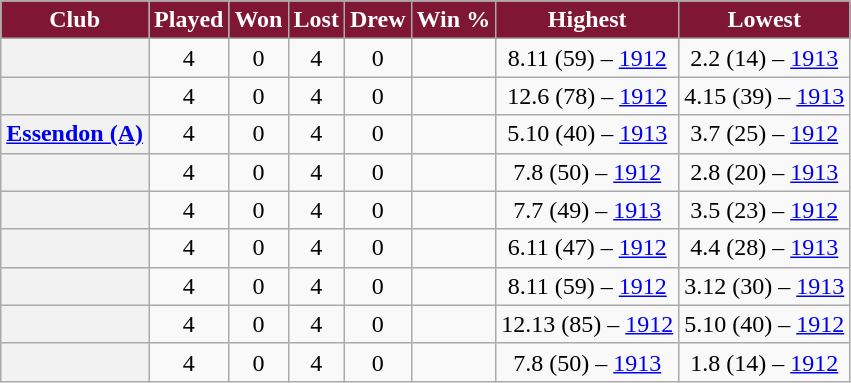<table class="wikitable" style="text-align:center">
<tr style="color:#FFFFFF; text-align:center; background:#7f1734;">
<td><strong>Club</strong></td>
<td><strong>Played</strong></td>
<td><strong>Won</strong></td>
<td><strong>Lost</strong></td>
<td><strong>Drew</strong></td>
<td><strong>Win %</strong></td>
<td><strong>Highest</strong></td>
<td><strong>Lowest</strong></td>
</tr>
<tr>
<th style=text-align:left></th>
<td>4</td>
<td>0</td>
<td>4</td>
<td>0</td>
<td></td>
<td>8.11 (59) – <a href='#'>1912</a></td>
<td>2.2 (14) – <a href='#'>1913</a></td>
</tr>
<tr>
<th style=text-align:left></th>
<td>4</td>
<td>0</td>
<td>4</td>
<td>0</td>
<td></td>
<td>12.6 (78) – <a href='#'>1912</a></td>
<td>4.15 (39) – <a href='#'>1913</a></td>
</tr>
<tr>
<th style=text-align:left><a href='#'>Essendon (A)</a></th>
<td>4</td>
<td>0</td>
<td>4</td>
<td>0</td>
<td></td>
<td>5.10 (40) – <a href='#'>1913</a></td>
<td>3.7 (25) – <a href='#'>1912</a></td>
</tr>
<tr>
<th style=text-align:left></th>
<td>4</td>
<td>0</td>
<td>4</td>
<td>0</td>
<td></td>
<td>7.8 (50) – <a href='#'>1912</a></td>
<td>2.8 (20) – <a href='#'>1913</a></td>
</tr>
<tr>
<th style=text-align:left></th>
<td>4</td>
<td>0</td>
<td>4</td>
<td>0</td>
<td></td>
<td>7.7 (49) – <a href='#'>1913</a></td>
<td>3.5 (23) – <a href='#'>1912</a></td>
</tr>
<tr>
<th style=text-align:left></th>
<td>4</td>
<td>0</td>
<td>4</td>
<td>0</td>
<td></td>
<td>6.11 (47) – <a href='#'>1912</a></td>
<td>4.4 (28) – <a href='#'>1913</a></td>
</tr>
<tr>
<th style=text-align:left></th>
<td>4</td>
<td>0</td>
<td>4</td>
<td>0</td>
<td></td>
<td>8.11 (59) – <a href='#'>1912</a></td>
<td>3.12 (30) – <a href='#'>1913</a></td>
</tr>
<tr>
<th style=text-align:left></th>
<td>4</td>
<td>0</td>
<td>4</td>
<td>0</td>
<td></td>
<td>12.13 (85) – <a href='#'>1912</a></td>
<td>5.10 (40) – <a href='#'>1912</a></td>
</tr>
<tr>
<th style=text-align:left></th>
<td>4</td>
<td>0</td>
<td>4</td>
<td>0</td>
<td></td>
<td>7.8 (50) – <a href='#'>1913</a></td>
<td>1.8 (14) – <a href='#'>1912</a></td>
</tr>
</table>
